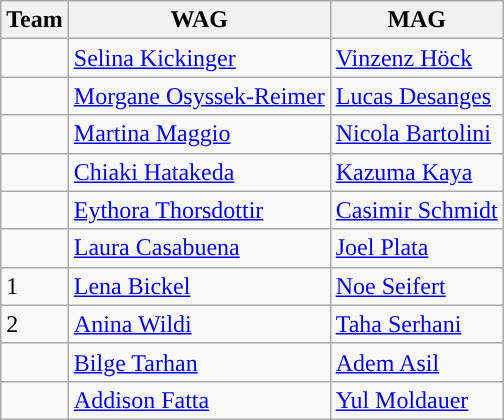<table class="wikitable">
<tr>
<th style="text-align:center;">Team</th>
<th style="text-align:center;">WAG</th>
<th style="text-align:center;">MAG</th>
</tr>
<tr>
<td></td>
<td><a href='#'>Selina Kickinger</a></td>
<td><a href='#'>Vinzenz Höck</a></td>
</tr>
<tr>
<td></td>
<td><a href='#'>Morgane Osyssek-Reimer</a></td>
<td><a href='#'>Lucas Desanges</a></td>
</tr>
<tr>
<td></td>
<td><a href='#'>Martina Maggio</a></td>
<td><a href='#'>Nicola Bartolini</a></td>
</tr>
<tr>
<td></td>
<td><a href='#'>Chiaki Hatakeda</a></td>
<td><a href='#'>Kazuma Kaya</a></td>
</tr>
<tr>
<td></td>
<td><a href='#'>Eythora Thorsdottir</a></td>
<td><a href='#'>Casimir Schmidt</a></td>
</tr>
<tr>
<td></td>
<td><a href='#'>Laura Casabuena</a></td>
<td><a href='#'>Joel Plata</a></td>
</tr>
<tr>
<td> 1</td>
<td><a href='#'>Lena Bickel</a></td>
<td><a href='#'>Noe Seifert</a></td>
</tr>
<tr>
<td> 2</td>
<td><a href='#'>Anina Wildi</a></td>
<td><a href='#'>Taha Serhani</a></td>
</tr>
<tr>
<td></td>
<td><a href='#'>Bilge Tarhan</a></td>
<td><a href='#'>Adem Asil</a></td>
</tr>
<tr>
<td></td>
<td><a href='#'>Addison Fatta</a></td>
<td><a href='#'>Yul Moldauer</a></td>
</tr>
</table>
